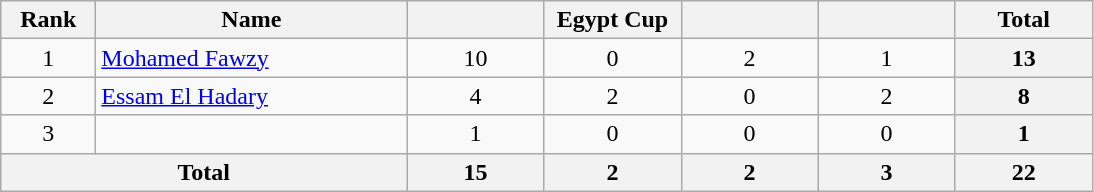<table class=wikitable style="text-align:center">
<tr>
<th style=width:56px;>Rank</th>
<th style=width:200px;>Name</th>
<th style=width:84px;></th>
<th style=width:84px;>Egypt Cup</th>
<th style=width:84px;></th>
<th style=width:84px;></th>
<th style=width:84px;>Total</th>
</tr>
<tr>
<td>1</td>
<td align="left"> <a href='#'>Mohamed Fawzy</a></td>
<td>10</td>
<td>0</td>
<td>2</td>
<td>1</td>
<th>13</th>
</tr>
<tr>
<td>2</td>
<td align="left"> <a href='#'>Essam El Hadary</a></td>
<td>4</td>
<td>2</td>
<td>0</td>
<td>2</td>
<th>8</th>
</tr>
<tr>
<td>3</td>
<td align="left"></td>
<td>1</td>
<td>0</td>
<td>0</td>
<td>0</td>
<th>1</th>
</tr>
<tr>
<th colspan=2>Total</th>
<th>15</th>
<th>2</th>
<th>2</th>
<th>3</th>
<th>22</th>
</tr>
</table>
